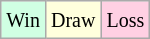<table class="wikitable">
<tr>
<td style="background-color: #d0ffe3;"><small>Win</small></td>
<td style="background-color: #ffffdd;"><small>Draw</small></td>
<td style="background-color: #ffd0e3;"><small>Loss</small></td>
</tr>
</table>
